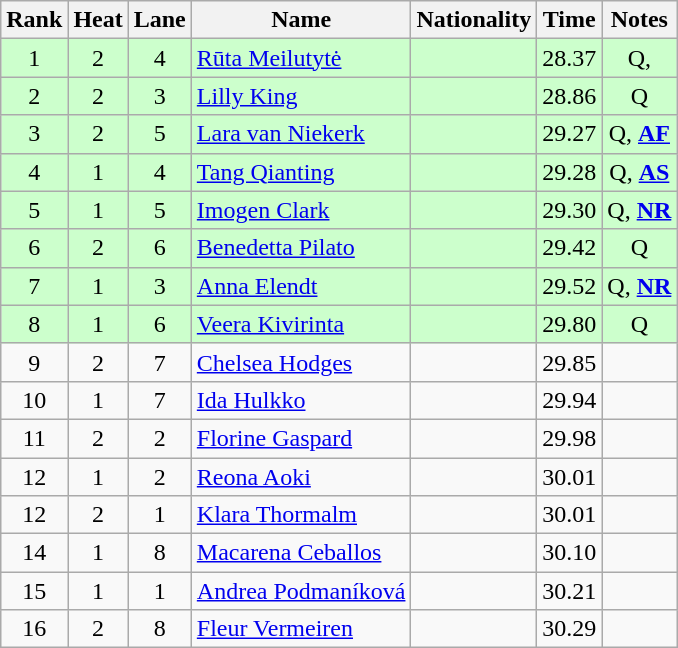<table class="wikitable sortable" style="text-align:center">
<tr>
<th>Rank</th>
<th>Heat</th>
<th>Lane</th>
<th>Name</th>
<th>Nationality</th>
<th>Time</th>
<th>Notes</th>
</tr>
<tr bgcolor=ccffcc>
<td>1</td>
<td>2</td>
<td>4</td>
<td align=left><a href='#'>Rūta Meilutytė</a></td>
<td align=left></td>
<td>28.37</td>
<td>Q, </td>
</tr>
<tr bgcolor=ccffcc>
<td>2</td>
<td>2</td>
<td>3</td>
<td align=left><a href='#'>Lilly King</a></td>
<td align=left></td>
<td>28.86</td>
<td>Q</td>
</tr>
<tr bgcolor=ccffcc>
<td>3</td>
<td>2</td>
<td>5</td>
<td align=left><a href='#'>Lara van Niekerk</a></td>
<td align=left></td>
<td>29.27</td>
<td>Q, <strong><a href='#'>AF</a></strong></td>
</tr>
<tr bgcolor=ccffcc>
<td>4</td>
<td>1</td>
<td>4</td>
<td align=left><a href='#'>Tang Qianting</a></td>
<td align=left></td>
<td>29.28</td>
<td>Q, <strong><a href='#'>AS</a></strong></td>
</tr>
<tr bgcolor=ccffcc>
<td>5</td>
<td>1</td>
<td>5</td>
<td align=left><a href='#'>Imogen Clark</a></td>
<td align=left></td>
<td>29.30</td>
<td>Q, <strong><a href='#'>NR</a></strong></td>
</tr>
<tr bgcolor=ccffcc>
<td>6</td>
<td>2</td>
<td>6</td>
<td align=left><a href='#'>Benedetta Pilato</a></td>
<td align=left></td>
<td>29.42</td>
<td>Q</td>
</tr>
<tr bgcolor=ccffcc>
<td>7</td>
<td>1</td>
<td>3</td>
<td align=left><a href='#'>Anna Elendt</a></td>
<td align=left></td>
<td>29.52</td>
<td>Q, <strong><a href='#'>NR</a></strong></td>
</tr>
<tr bgcolor=ccffcc>
<td>8</td>
<td>1</td>
<td>6</td>
<td align=left><a href='#'>Veera Kivirinta</a></td>
<td align=left></td>
<td>29.80</td>
<td>Q</td>
</tr>
<tr>
<td>9</td>
<td>2</td>
<td>7</td>
<td align=left><a href='#'>Chelsea Hodges</a></td>
<td align=left></td>
<td>29.85</td>
<td></td>
</tr>
<tr>
<td>10</td>
<td>1</td>
<td>7</td>
<td align=left><a href='#'>Ida Hulkko</a></td>
<td align=left></td>
<td>29.94</td>
<td></td>
</tr>
<tr>
<td>11</td>
<td>2</td>
<td>2</td>
<td align=left><a href='#'>Florine Gaspard</a></td>
<td align=left></td>
<td>29.98</td>
<td></td>
</tr>
<tr>
<td>12</td>
<td>1</td>
<td>2</td>
<td align=left><a href='#'>Reona Aoki</a></td>
<td align=left></td>
<td>30.01</td>
<td></td>
</tr>
<tr>
<td>12</td>
<td>2</td>
<td>1</td>
<td align=left><a href='#'>Klara Thormalm</a></td>
<td align=left></td>
<td>30.01</td>
<td></td>
</tr>
<tr>
<td>14</td>
<td>1</td>
<td>8</td>
<td align=left><a href='#'>Macarena Ceballos</a></td>
<td align=left></td>
<td>30.10</td>
<td></td>
</tr>
<tr>
<td>15</td>
<td>1</td>
<td>1</td>
<td align=left><a href='#'>Andrea Podmaníková</a></td>
<td align=left></td>
<td>30.21</td>
<td></td>
</tr>
<tr>
<td>16</td>
<td>2</td>
<td>8</td>
<td align=left><a href='#'>Fleur Vermeiren</a></td>
<td align=left></td>
<td>30.29</td>
<td></td>
</tr>
</table>
